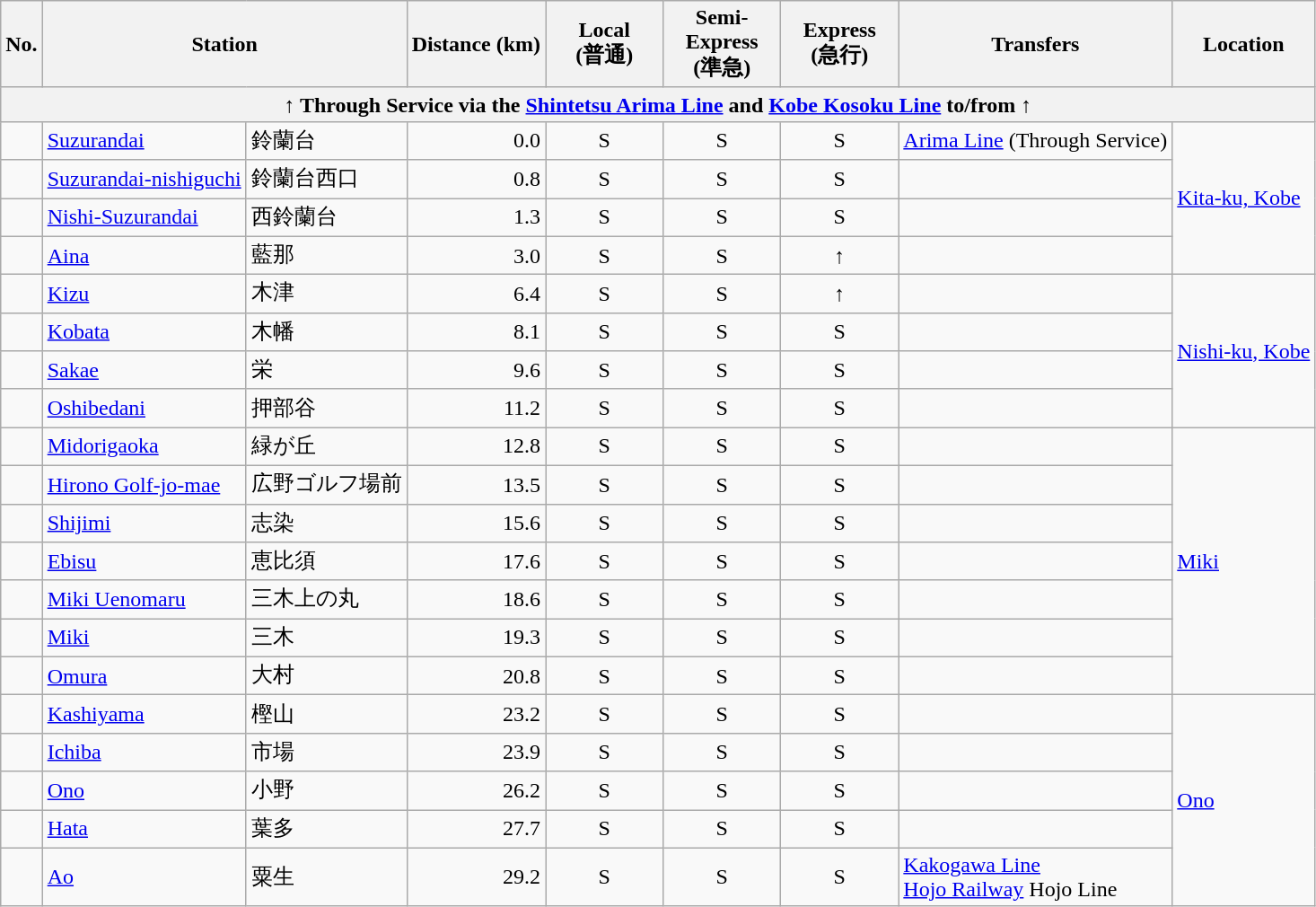<table class="wikitable">
<tr>
<th>No.</th>
<th colspan="2">Station</th>
<th>Distance (km)</th>
<th>Local<br>(普通)</th>
<th>Semi-Express<br>(準急)</th>
<th>Express<br>(急行)</th>
<th>Transfers</th>
<th>Location</th>
</tr>
<tr>
<th colspan="9">↑ Through Service via the   <a href='#'>Shintetsu Arima Line</a> and <a href='#'>Kobe Kosoku Line</a> to/from  ↑</th>
</tr>
<tr>
<td></td>
<td><a href='#'>Suzurandai</a></td>
<td>鈴蘭台</td>
<td align="right">0.0</td>
<td align="center" width="80px">S</td>
<td align="center" width="80px">S</td>
<td align="center" width="80px">S</td>
<td> <a href='#'>Arima Line</a> (Through Service)</td>
<td rowspan="4"><a href='#'>Kita-ku, Kobe</a></td>
</tr>
<tr>
<td></td>
<td><a href='#'>Suzurandai-nishiguchi</a></td>
<td>鈴蘭台西口</td>
<td align="right">0.8</td>
<td align="center" width="80px">S</td>
<td align="center" width="80px">S</td>
<td align="center" width="80px">S</td>
<td> </td>
</tr>
<tr>
<td></td>
<td><a href='#'>Nishi-Suzurandai</a></td>
<td>西鈴蘭台</td>
<td align="right">1.3</td>
<td align="center" width="80px">S</td>
<td align="center" width="80px">S</td>
<td align="center" width="80px">S</td>
<td> </td>
</tr>
<tr>
<td></td>
<td><a href='#'>Aina</a></td>
<td>藍那</td>
<td align="right">3.0</td>
<td align="center" width="80px">S</td>
<td align="center" width="80px">S</td>
<td align="center" width="80px">↑</td>
<td> </td>
</tr>
<tr>
<td></td>
<td><a href='#'>Kizu</a></td>
<td>木津</td>
<td align="right">6.4</td>
<td align="center" width="80px">S</td>
<td align="center" width="80px">S</td>
<td align="center" width="80px">↑</td>
<td> </td>
<td rowspan="4"><a href='#'>Nishi-ku, Kobe</a></td>
</tr>
<tr>
<td></td>
<td><a href='#'>Kobata</a></td>
<td>木幡</td>
<td align="right">8.1</td>
<td align="center" width="80px">S</td>
<td align="center" width="80px">S</td>
<td align="center" width="80px">S</td>
<td> </td>
</tr>
<tr>
<td></td>
<td><a href='#'>Sakae</a></td>
<td>栄</td>
<td align="right">9.6</td>
<td align="center" width="80px">S</td>
<td align="center" width="80px">S</td>
<td align="center" width="80px">S</td>
<td> </td>
</tr>
<tr>
<td></td>
<td><a href='#'>Oshibedani</a></td>
<td>押部谷</td>
<td align="right">11.2</td>
<td align="center" width="80px">S</td>
<td align="center" width="80px">S</td>
<td align="center" width="80px">S</td>
<td> </td>
</tr>
<tr>
<td></td>
<td><a href='#'>Midorigaoka</a></td>
<td>緑が丘</td>
<td align="right">12.8</td>
<td align="center" width="80px">S</td>
<td align="center" width="80px">S</td>
<td align="center" width="80px">S</td>
<td> </td>
<td rowspan="7"><a href='#'>Miki</a></td>
</tr>
<tr>
<td></td>
<td><a href='#'>Hirono Golf-jo-mae</a></td>
<td>広野ゴルフ場前</td>
<td align="right">13.5</td>
<td align="center" width="80px">S</td>
<td align="center" width="80px">S</td>
<td align="center" width="80px">S</td>
<td> </td>
</tr>
<tr>
<td></td>
<td><a href='#'>Shijimi</a></td>
<td>志染</td>
<td align="right">15.6</td>
<td align="center" width="80px">S</td>
<td align="center" width="80px">S</td>
<td align="center" width="80px">S</td>
<td> </td>
</tr>
<tr>
<td></td>
<td><a href='#'>Ebisu</a></td>
<td>恵比須</td>
<td align="right">17.6</td>
<td align="center" width="80px">S</td>
<td align="center" width="80px">S</td>
<td align="center" width="80px">S</td>
<td> </td>
</tr>
<tr>
<td></td>
<td><a href='#'>Miki Uenomaru</a></td>
<td>三木上の丸</td>
<td align="right">18.6</td>
<td align="center" width="80px">S</td>
<td align="center" width="80px">S</td>
<td align="center" width="80px">S</td>
<td> </td>
</tr>
<tr>
<td></td>
<td><a href='#'>Miki</a></td>
<td>三木</td>
<td align="right">19.3</td>
<td align="center" width="80px">S</td>
<td align="center" width="80px">S</td>
<td align="center" width="80px">S</td>
<td> </td>
</tr>
<tr>
<td></td>
<td><a href='#'>Omura</a></td>
<td>大村</td>
<td align="right">20.8</td>
<td align="center" width="80px">S</td>
<td align="center" width="80px">S</td>
<td align="center" width="80px">S</td>
<td> </td>
</tr>
<tr>
<td></td>
<td><a href='#'>Kashiyama</a></td>
<td>樫山</td>
<td align="right">23.2</td>
<td align="center" width="80px">S</td>
<td align="center" width="80px">S</td>
<td align="center" width="80px">S</td>
<td> </td>
<td rowspan="5"><a href='#'>Ono</a></td>
</tr>
<tr>
<td></td>
<td><a href='#'>Ichiba</a></td>
<td>市場</td>
<td align="right">23.9</td>
<td align="center" width="80px">S</td>
<td align="center" width="80px">S</td>
<td align="center" width="80px">S</td>
<td> </td>
</tr>
<tr>
<td></td>
<td><a href='#'>Ono</a></td>
<td>小野</td>
<td align="right">26.2</td>
<td align="center" width="80px">S</td>
<td align="center" width="80px">S</td>
<td align="center" width="80px">S</td>
<td> </td>
</tr>
<tr>
<td></td>
<td><a href='#'>Hata</a></td>
<td>葉多</td>
<td align="right">27.7</td>
<td align="center" width="80px">S</td>
<td align="center" width="80px">S</td>
<td align="center" width="80px">S</td>
<td> </td>
</tr>
<tr>
<td></td>
<td><a href='#'>Ao</a></td>
<td>粟生</td>
<td align="right">29.2</td>
<td align="center" width="80px">S</td>
<td align="center" width="80px">S</td>
<td align="center" width="80px">S</td>
<td> <a href='#'>Kakogawa Line</a><br><a href='#'>Hojo Railway</a> Hojo Line</td>
</tr>
</table>
